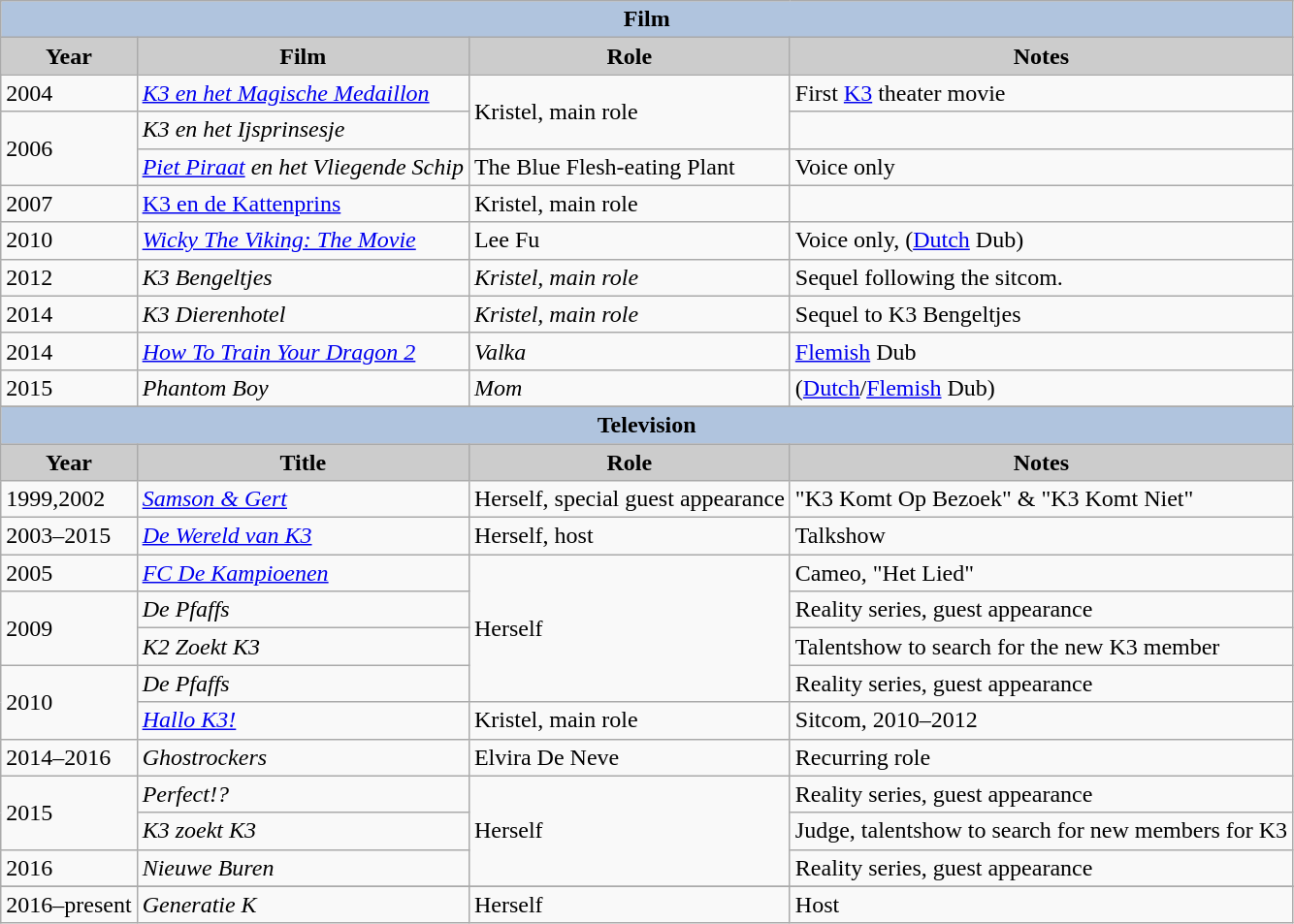<table class="wikitable">
<tr align="center">
<th colspan=4 style="background:#B0C4DE;">Film</th>
</tr>
<tr align="center">
<th style="background: #CCCCCC;">Year</th>
<th style="background: #CCCCCC;">Film</th>
<th style="background: #CCCCCC;">Role</th>
<th style="background: #CCCCCC;">Notes</th>
</tr>
<tr>
<td>2004</td>
<td><em><a href='#'>K3 en het Magische Medaillon</a></em></td>
<td rowspan="2">Kristel, main role</td>
<td>First <a href='#'>K3</a> theater movie</td>
</tr>
<tr>
<td rowspan="2">2006</td>
<td><em>K3 en het Ijsprinsesje</em></td>
<td></td>
</tr>
<tr>
<td><em><a href='#'>Piet Piraat</a> en het Vliegende Schip</em></td>
<td>The Blue Flesh-eating Plant</td>
<td>Voice only</td>
</tr>
<tr>
<td>2007</td>
<td><a href='#'>K3 en de Kattenprins</a></td>
<td>Kristel, main role</td>
<td></td>
</tr>
<tr>
<td>2010</td>
<td><em><a href='#'>Wicky The Viking: The Movie</a></em></td>
<td>Lee Fu</td>
<td>Voice only, (<a href='#'>Dutch</a> Dub)</td>
</tr>
<tr>
<td>2012</td>
<td><em>K3 Bengeltjes</em></td>
<td><em>Kristel, main role</em></td>
<td>Sequel following the sitcom.</td>
</tr>
<tr>
<td>2014</td>
<td><em>K3 Dierenhotel</em></td>
<td><em>Kristel, main role</em></td>
<td>Sequel to K3 Bengeltjes</td>
</tr>
<tr>
<td>2014</td>
<td><em><a href='#'>How To Train Your Dragon 2</a></em></td>
<td><em>Valka</em></td>
<td><a href='#'>Flemish</a> Dub</td>
</tr>
<tr>
<td>2015</td>
<td><em>Phantom Boy</em></td>
<td><em>Mom</em></td>
<td>(<a href='#'>Dutch</a>/<a href='#'>Flemish</a> Dub)</td>
</tr>
<tr>
</tr>
<tr align="center">
<th colspan=4 style="background:#B0C4DE;">Television</th>
</tr>
<tr align="center">
<th style="background: #CCCCCC;">Year</th>
<th style="background: #CCCCCC;">Title</th>
<th style="background: #CCCCCC;">Role</th>
<th style="background: #CCCCCC;">Notes</th>
</tr>
<tr>
<td>1999,2002</td>
<td><em><a href='#'>Samson & Gert</a></em></td>
<td>Herself, special guest appearance</td>
<td>"K3 Komt Op Bezoek" & "K3 Komt Niet"</td>
</tr>
<tr>
<td>2003–2015</td>
<td><em><a href='#'>De Wereld van K3</a></em></td>
<td>Herself, host</td>
<td>Talkshow</td>
</tr>
<tr>
<td>2005</td>
<td><em><a href='#'>FC De Kampioenen</a></em></td>
<td rowspan="4">Herself</td>
<td>Cameo, "Het Lied"</td>
</tr>
<tr>
<td rowspan="2">2009</td>
<td><em>De Pfaffs</em></td>
<td>Reality series, guest appearance</td>
</tr>
<tr>
<td><em>K2 Zoekt K3</em></td>
<td>Talentshow to search for the new K3 member</td>
</tr>
<tr>
<td rowspan="2">2010</td>
<td><em>De Pfaffs</em></td>
<td>Reality series, guest appearance</td>
</tr>
<tr>
<td><em><a href='#'>Hallo K3!</a></em></td>
<td>Kristel, main role</td>
<td>Sitcom, 2010–2012</td>
</tr>
<tr>
<td>2014–2016</td>
<td><em>Ghostrockers</em></td>
<td>Elvira De Neve</td>
<td>Recurring role</td>
</tr>
<tr>
<td rowspan="2">2015</td>
<td><em>Perfect!?</em></td>
<td rowspan="3">Herself</td>
<td>Reality series, guest appearance</td>
</tr>
<tr>
<td><em>K3 zoekt K3</em></td>
<td>Judge, talentshow to search for new members for K3</td>
</tr>
<tr>
<td rowspan="1">2016</td>
<td><em>Nieuwe Buren</em></td>
<td>Reality series, guest appearance</td>
</tr>
<tr>
</tr>
<tr>
<td>2016–present</td>
<td><em>Generatie K</em></td>
<td>Herself</td>
<td>Host</td>
</tr>
</table>
